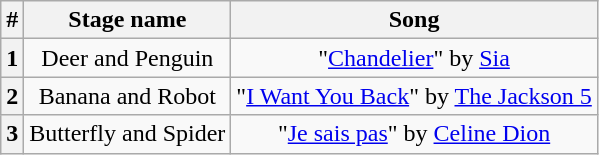<table class="wikitable plainrowheaders" style="text-align: center;">
<tr>
<th>#</th>
<th>Stage name</th>
<th>Song</th>
</tr>
<tr>
<th>1</th>
<td>Deer and Penguin</td>
<td>"<a href='#'>Chandelier</a>" by <a href='#'>Sia</a></td>
</tr>
<tr>
<th>2</th>
<td>Banana and Robot</td>
<td>"<a href='#'>I Want You Back</a>" by <a href='#'>The Jackson 5</a></td>
</tr>
<tr>
<th>3</th>
<td>Butterfly and Spider</td>
<td>"<a href='#'>Je sais pas</a>" by <a href='#'>Celine Dion</a></td>
</tr>
</table>
